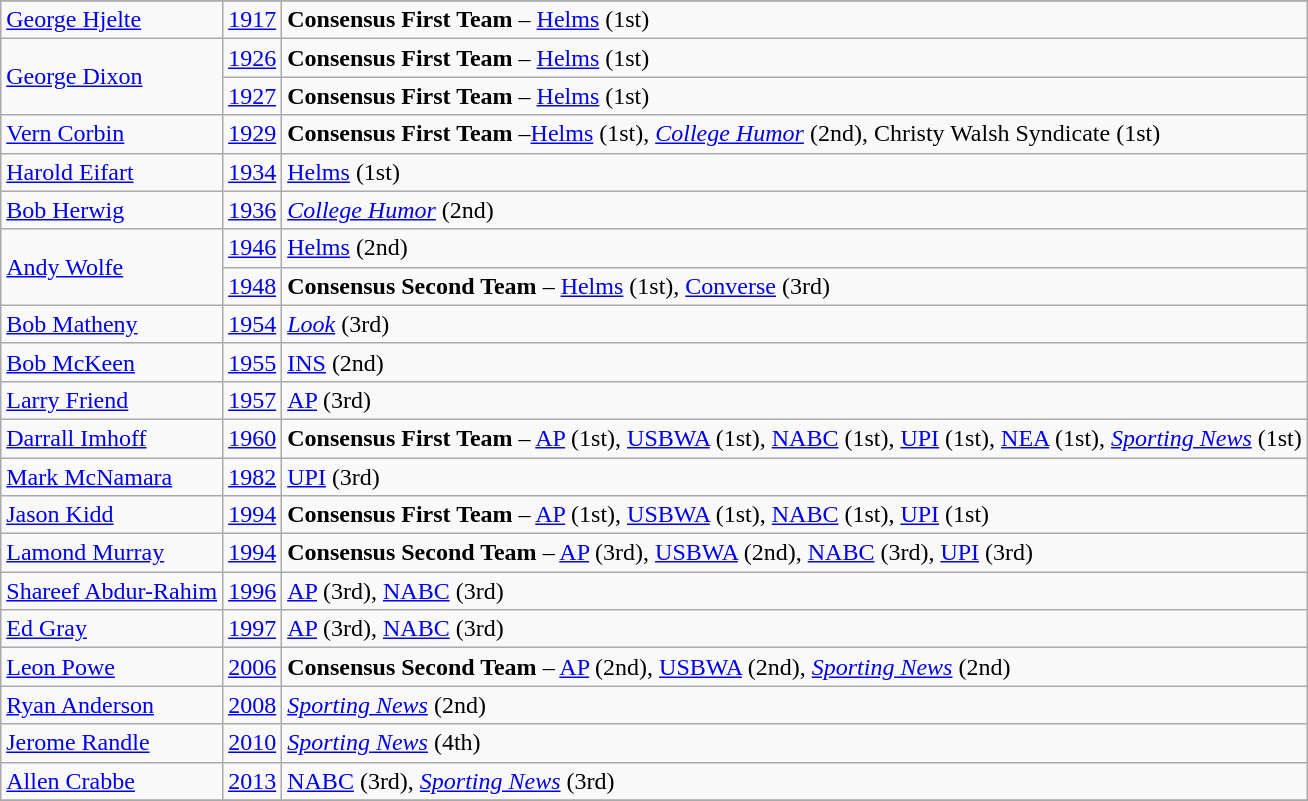<table class="wikitable">
<tr>
</tr>
<tr>
<td><a href='#'>George Hjelte</a></td>
<td><a href='#'>1917</a></td>
<td><strong>Consensus First Team</strong> – <a href='#'>Helms</a> (1st)</td>
</tr>
<tr>
<td rowspan=2><a href='#'>George Dixon</a></td>
<td><a href='#'>1926</a></td>
<td><strong>Consensus First Team</strong> – <a href='#'>Helms</a> (1st)</td>
</tr>
<tr>
<td><a href='#'>1927</a></td>
<td><strong>Consensus First Team</strong> – <a href='#'>Helms</a> (1st)</td>
</tr>
<tr>
<td><a href='#'>Vern Corbin</a></td>
<td><a href='#'>1929</a></td>
<td><strong>Consensus First Team</strong> –<a href='#'>Helms</a> (1st), <a href='#'><em>College Humor</em></a> (2nd), Christy Walsh Syndicate (1st)</td>
</tr>
<tr>
<td><a href='#'>Harold Eifart</a></td>
<td><a href='#'>1934</a></td>
<td><a href='#'>Helms</a> (1st)</td>
</tr>
<tr>
<td><a href='#'>Bob Herwig</a></td>
<td><a href='#'>1936</a></td>
<td><a href='#'><em>College Humor</em></a> (2nd)</td>
</tr>
<tr>
<td rowspan=2><a href='#'>Andy Wolfe</a></td>
<td><a href='#'>1946</a></td>
<td><a href='#'>Helms</a> (2nd)</td>
</tr>
<tr>
<td><a href='#'>1948</a></td>
<td><strong>Consensus Second Team</strong> – <a href='#'>Helms</a> (1st), <a href='#'>Converse</a> (3rd)</td>
</tr>
<tr>
<td><a href='#'>Bob Matheny</a></td>
<td><a href='#'>1954</a></td>
<td><em><a href='#'>Look</a></em> (3rd)</td>
</tr>
<tr>
<td><a href='#'>Bob McKeen</a></td>
<td><a href='#'>1955</a></td>
<td><a href='#'>INS</a> (2nd)</td>
</tr>
<tr>
<td><a href='#'>Larry Friend</a></td>
<td><a href='#'>1957</a></td>
<td><a href='#'>AP</a> (3rd)</td>
</tr>
<tr>
<td><a href='#'>Darrall Imhoff</a></td>
<td><a href='#'>1960</a></td>
<td><strong>Consensus First Team</strong> – <a href='#'>AP</a> (1st), <a href='#'>USBWA</a> (1st), <a href='#'>NABC</a> (1st), <a href='#'>UPI</a> (1st), <a href='#'>NEA</a> (1st), <em><a href='#'>Sporting News</a></em> (1st)</td>
</tr>
<tr>
<td><a href='#'>Mark McNamara</a></td>
<td><a href='#'>1982</a></td>
<td><a href='#'>UPI</a> (3rd)</td>
</tr>
<tr>
<td><a href='#'>Jason Kidd</a></td>
<td><a href='#'>1994</a></td>
<td><strong>Consensus First Team</strong> – <a href='#'>AP</a> (1st), <a href='#'>USBWA</a> (1st), <a href='#'>NABC</a> (1st), <a href='#'>UPI</a> (1st)</td>
</tr>
<tr>
<td><a href='#'>Lamond Murray</a></td>
<td><a href='#'>1994</a></td>
<td><strong>Consensus Second Team</strong> – <a href='#'>AP</a> (3rd), <a href='#'>USBWA</a> (2nd), <a href='#'>NABC</a> (3rd), <a href='#'>UPI</a> (3rd)</td>
</tr>
<tr>
<td><a href='#'>Shareef Abdur-Rahim</a></td>
<td><a href='#'>1996</a></td>
<td><a href='#'>AP</a> (3rd), <a href='#'>NABC</a> (3rd)</td>
</tr>
<tr>
<td><a href='#'>Ed Gray</a></td>
<td><a href='#'>1997</a></td>
<td><a href='#'>AP</a> (3rd), <a href='#'>NABC</a> (3rd)</td>
</tr>
<tr>
<td><a href='#'>Leon Powe</a></td>
<td><a href='#'>2006</a></td>
<td><strong>Consensus Second Team</strong> – <a href='#'>AP</a> (2nd), <a href='#'>USBWA</a> (2nd), <em><a href='#'>Sporting News</a></em> (2nd)</td>
</tr>
<tr>
<td><a href='#'>Ryan Anderson</a></td>
<td><a href='#'>2008</a></td>
<td><em><a href='#'>Sporting News</a></em> (2nd)</td>
</tr>
<tr>
<td><a href='#'>Jerome Randle</a></td>
<td><a href='#'>2010</a></td>
<td><em><a href='#'>Sporting News</a></em> (4th)</td>
</tr>
<tr>
<td><a href='#'>Allen Crabbe</a></td>
<td><a href='#'>2013</a></td>
<td><a href='#'>NABC</a> (3rd), <em><a href='#'>Sporting News</a></em> (3rd)</td>
</tr>
<tr>
</tr>
</table>
